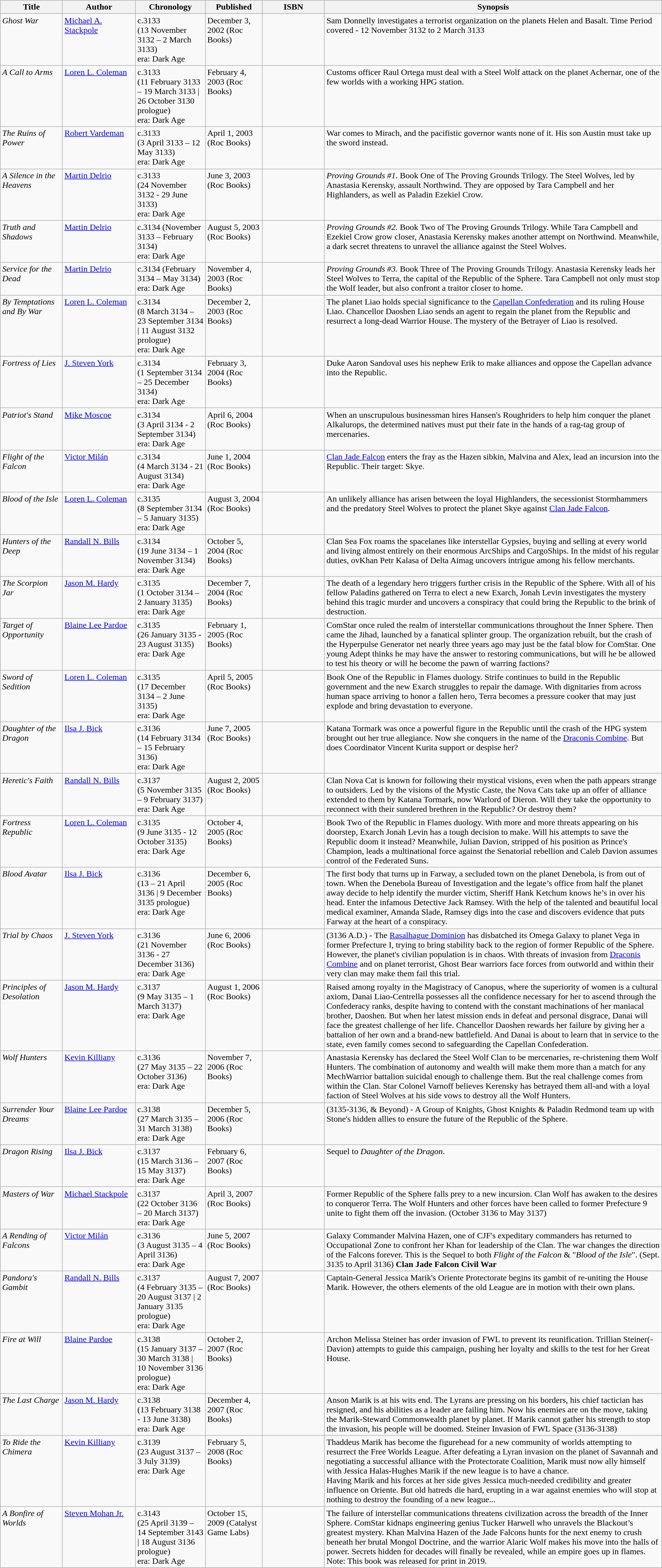<table class="wikitable sortable">
<tr>
<th width="110">Title</th>
<th width="130">Author</th>
<th>Chronology</th>
<th width="100">Published</th>
<th width="110">ISBN</th>
<th>Synopsis</th>
</tr>
<tr valign="top">
<td><em>Ghost War</em></td>
<td><a href='#'>Michael A. Stackpole</a></td>
<td>c.3133<br>(13 November 3132 – 2 March 3133)<br>era: Dark Age</td>
<td>December 3, 2002 (Roc Books)</td>
<td></td>
<td>Sam Donnelly investigates a terrorist organization on the planets Helen and Basalt. Time Period covered - 12 November 3132 to 2 March 3133</td>
</tr>
<tr valign="top">
<td><em>A Call to Arms</em></td>
<td><a href='#'>Loren L. Coleman</a></td>
<td>c.3133<br>(11 February 3133 – 19 March 3133 | 26 October 3130 prologue)<br>era: Dark Age</td>
<td>February 4, 2003 (Roc Books)</td>
<td></td>
<td>Customs officer Raul Ortega must deal with a Steel Wolf attack on the planet Achernar, one of the few worlds with a working HPG station.</td>
</tr>
<tr valign="top">
<td><em>The Ruins of Power</em></td>
<td><a href='#'>Robert Vardeman</a></td>
<td>c.3133<br>(3 April 3133 – 12 May 3133)<br>era: Dark Age</td>
<td>April 1, 2003 (Roc Books)</td>
<td></td>
<td>War comes to Mirach, and the pacifistic governor wants none of it. His son Austin must take up the sword instead.</td>
</tr>
<tr valign="top">
<td><em>A Silence in the Heavens</em></td>
<td><a href='#'>Martin Delrio</a></td>
<td>c.3133<br>(24 November 3132 - 29 June 3133)<br>era: Dark Age</td>
<td>June 3, 2003 (Roc Books)</td>
<td></td>
<td><em>Proving Grounds #1.</em> Book One of The Proving Grounds Trilogy. The Steel Wolves, led by Anastasia Kerensky, assault Northwind. They are opposed by Tara Campbell and her Highlanders, as well as Paladin Ezekiel Crow.</td>
</tr>
<tr valign="top">
<td><em>Truth and Shadows</em></td>
<td><a href='#'>Martin Delrio</a></td>
<td>c.3134 (November 3133 – February 3134)<br>era: Dark Age</td>
<td>August 5, 2003 (Roc Books)</td>
<td></td>
<td><em>Proving Grounds #2.</em> Book Two of The Proving Grounds Trilogy. While Tara Campbell and Ezekiel Crow grow closer, Anastasia Kerensky makes another attempt on Northwind. Meanwhile, a dark secret threatens to unravel the alliance against the Steel Wolves.</td>
</tr>
<tr valign="top">
<td><em>Service for the Dead</em></td>
<td><a href='#'>Martin Delrio</a></td>
<td>c.3134 (February 3134 – May 3134)<br>era: Dark Age</td>
<td>November 4, 2003 (Roc Books)</td>
<td></td>
<td><em>Proving Grounds #3.</em> Book Three of The Proving Grounds Trilogy. Anastasia Kerensky leads her Steel Wolves to Terra, the capital of the Republic of the Sphere. Tara Campbell not only must stop the Wolf leader, but also confront a traitor closer to home.</td>
</tr>
<tr valign="top">
<td><em>By Temptations and By War</em></td>
<td><a href='#'>Loren L. Coleman</a></td>
<td>c.3134<br>(8 March 3134 – 23 September 3134 | 11 August 3132 prologue)<br>era: Dark Age</td>
<td>December 2, 2003 (Roc Books)</td>
<td></td>
<td>The planet Liao holds special significance to the <a href='#'>Capellan Confederation</a> and its ruling House Liao. Chancellor Daoshen Liao sends an agent to regain the planet from the Republic and resurrect a long-dead Warrior House. The mystery of the Betrayer of Liao is resolved.</td>
</tr>
<tr valign="top">
<td><em>Fortress of Lies</em></td>
<td><a href='#'>J. Steven York</a></td>
<td>c.3134<br>(1 September 3134 – 25 December 3134)<br>era: Dark Age</td>
<td>February 3, 2004 (Roc Books)</td>
<td></td>
<td>Duke Aaron Sandoval uses his nephew Erik to make alliances and oppose the Capellan advance into the Republic.</td>
</tr>
<tr valign="top">
<td><em>Patriot's Stand</em></td>
<td><a href='#'>Mike Moscoe</a></td>
<td>c.3134<br>(3 April 3134 - 2 September 3134)<br>era: Dark Age</td>
<td>April 6, 2004 (Roc Books)</td>
<td></td>
<td>When an unscrupulous businessman hires Hansen's Roughriders to help him conquer the planet Alkalurops, the determined natives must put their fate in the hands of a rag-tag group of mercenaries.</td>
</tr>
<tr valign="top">
<td><em>Flight of the Falcon</em></td>
<td><a href='#'>Victor Milán</a></td>
<td>c.3134<br>(4 March 3134 - 21 August 3134)<br>era: Dark Age</td>
<td>June 1, 2004 (Roc Books)</td>
<td></td>
<td><a href='#'>Clan Jade Falcon</a> enters the fray as the Hazen sibkin, Malvina and Alex, lead an incursion into the Republic. Their target: Skye.</td>
</tr>
<tr valign="top">
<td><em>Blood of the Isle</em></td>
<td><a href='#'>Loren L. Coleman</a></td>
<td>c.3135<br>(8 September 3134 – 5 January 3135)<br>era: Dark Age</td>
<td>August 3, 2004 (Roc Books)</td>
<td></td>
<td>An unlikely alliance has arisen between the loyal Highlanders, the secessionist Stormhammers and the predatory Steel Wolves to protect the planet Skye against <a href='#'>Clan Jade Falcon</a>.</td>
</tr>
<tr valign="top">
<td><em>Hunters of the Deep</em></td>
<td><a href='#'>Randall N. Bills</a></td>
<td>c.3134<br>(19 June 3134 – 1 November 3134)<br>era: Dark Age</td>
<td>October 5, 2004 (Roc Books)</td>
<td></td>
<td>Clan Sea Fox roams the spacelanes like interstellar Gypsies, buying and selling at every world and living almost entirely on their enormous ArcShips and CargoShips. In the midst of his regular duties, ovKhan Petr Kalasa of Delta Aimag uncovers intrigue among his fellow merchants.</td>
</tr>
<tr valign="top">
<td><em>The Scorpion Jar</em></td>
<td><a href='#'>Jason M. Hardy</a></td>
<td>c.3135<br>(1 October 3134 – 2 January 3135)<br>era: Dark Age</td>
<td>December 7, 2004 (Roc Books)</td>
<td></td>
<td>The death of a legendary hero triggers further crisis in the Republic of the Sphere. With all of his fellow Paladins gathered on Terra to elect a new Exarch, Jonah Levin investigates the mystery behind this tragic murder and uncovers a conspiracy that could bring the Republic to the brink of destruction.</td>
</tr>
<tr valign="top">
<td><em>Target of Opportunity</em></td>
<td><a href='#'>Blaine Lee Pardoe</a></td>
<td>c.3135<br>(26 January 3135 - 23 August 3135)<br>era: Dark Age</td>
<td>February 1, 2005 (Roc Books)</td>
<td></td>
<td>ComStar once ruled the realm of interstellar communications throughout the Inner Sphere. Then came the Jihad, launched by a fanatical splinter group. The organization rebuilt, but the crash of the Hyperpulse Generator net nearly three years ago may just be the fatal blow for ComStar. One young Adept thinks he may have the answer to restoring communications, but will he be allowed to test his theory or will he become the pawn of warring factions?</td>
</tr>
<tr valign="top">
<td><em>Sword of Sedition</em></td>
<td><a href='#'>Loren L. Coleman</a></td>
<td>c.3135<br>(17 December 3134 – 2 June 3135)<br>era: Dark Age</td>
<td>April 5, 2005 (Roc Books)</td>
<td></td>
<td>Book One of the Republic in Flames duology. Strife continues to build in the Republic government and the new Exarch struggles to repair the damage. With dignitaries from across human space arriving to honor a fallen hero, Terra becomes a pressure cooker that may just explode and bring devastation to everyone.</td>
</tr>
<tr valign="top">
<td><em>Daughter of the Dragon</em></td>
<td><a href='#'>Ilsa J. Bick</a></td>
<td>c.3136<br>(14 February 3134 – 15 February 3136)<br>era: Dark Age</td>
<td>June 7, 2005 (Roc Books)</td>
<td></td>
<td>Katana Tormark was once a powerful figure in the Republic until the crash of the HPG system brought out her true allegiance. Now she conquers in the name of the <a href='#'>Draconis Combine</a>. But does Coordinator Vincent Kurita support or despise her?</td>
</tr>
<tr valign="top">
<td><em>Heretic's Faith</em></td>
<td><a href='#'>Randall N. Bills</a></td>
<td>c.3137<br>(5 November 3135 – 9 February 3137)<br>era: Dark Age</td>
<td>August 2, 2005 (Roc Books)</td>
<td></td>
<td>Clan Nova Cat is known for following their mystical visions, even when the path appears strange to outsiders. Led by the visions of the Mystic Caste, the Nova Cats take up an offer of alliance extended to them by Katana Tormark, now Warlord of Dieron. Will they take the opportunity to reconnect with their sundered brethren in the Republic? Or destroy them?</td>
</tr>
<tr valign="top">
<td><em>Fortress Republic</em></td>
<td><a href='#'>Loren L. Coleman</a></td>
<td>c.3135<br>(9 June 3135 - 12 October 3135)<br>era: Dark Age</td>
<td>October 4, 2005 (Roc Books)</td>
<td></td>
<td>Book Two of the Republic in Flames duology. With more and more threats appearing on his doorstep, Exarch Jonah Levin has a tough decision to make. Will his attempts to save the Republic doom it instead? Meanwhile, Julian Davion, stripped of his position as Prince's Champion, leads a multinational force against the Senatorial rebellion and Caleb Davion assumes control of the Federated Suns.</td>
</tr>
<tr valign="top">
<td><em>Blood Avatar</em></td>
<td><a href='#'>Ilsa J. Bick</a></td>
<td>c.3136<br>(13 – 21 April 3136 | 9 December 3135 prologue)<br>era: Dark Age</td>
<td>December 6, 2005 (Roc Books)</td>
<td></td>
<td>The first body that turns up in Farway, a secluded town on the planet Denebola, is from out of town. When the Denebola Bureau of Investigation and the legate’s office from half the planet away decide to help identify the murder victim, Sheriff Hank Ketchum knows he’s in over his head. Enter the infamous Detective Jack Ramsey. With the help of the talented and beautiful local medical examiner, Amanda Slade, Ramsey digs into the case and discovers evidence that puts Farway at the heart of a conspiracy.</td>
</tr>
<tr valign="top">
<td><em>Trial by Chaos</em></td>
<td><a href='#'>J. Steven York</a></td>
<td>c.3136<br>(21 November 3136 - 27 December 3136)<br>era: Dark Age</td>
<td>June 6, 2006 (Roc Books)</td>
<td></td>
<td>(3136 A.D.) - The <a href='#'>Rasalhague Dominion</a> has disbatched its Omega Galaxy to planet Vega in former Prefecture I, trying to bring stability back to the region of former Republic of the Sphere. However, the planet's civilian population is in chaos.  With threats of invasion from <a href='#'>Draconis Combine</a> and on planet terrorist, Ghost Bear warriors face forces from outworld and within their very clan may make them fail this trial.</td>
</tr>
<tr valign="top">
<td><em>Principles of Desolation</em></td>
<td><a href='#'>Jason M. Hardy</a></td>
<td>c.3137<br>(9 May 3135 – 1 March 3137)<br>era: Dark Age</td>
<td>August 1, 2006 (Roc Books)</td>
<td></td>
<td>Raised among royalty in the Magistracy of Canopus, where the superiority of women is a cultural axiom, Danai Liao-Centrella possesses all the confidence necessary for her to ascend through the Confederacy ranks, despite having to contend with the constant machinations of her maniacal brother, Daoshen. But when her latest mission ends in defeat and personal disgrace, Danai will face the greatest challenge of her life. Chancellor Daoshen rewards her failure by giving her a battalion of her own and a brand-new battlefield. And Danai is about to learn that in service to the state, even family comes second to safeguarding the Capellan Confederation.</td>
</tr>
<tr valign="top">
<td><em>Wolf Hunters</em></td>
<td><a href='#'>Kevin Killiany</a></td>
<td>c.3136<br>(27 May 3135 – 22 October 3136)<br>era: Dark Age</td>
<td>November 7, 2006 (Roc Books)</td>
<td></td>
<td>Anastasia Kerensky has declared the Steel Wolf Clan to be mercenaries, re-christening them Wolf Hunters. The combination of autonomy and wealth will make them more than a match for any MechWarrior battalion suicidal enough to challenge them. But the real challenge comes from within the Clan. Star Colonel Varnoff believes Kerensky has betrayed them all-and with a loyal faction of Steel Wolves at his side vows to destroy all the Wolf Hunters.</td>
</tr>
<tr valign="top">
<td><em>Surrender Your Dreams</em></td>
<td><a href='#'>Blaine Lee Pardoe</a></td>
<td>c.3138<br>(27 March 3135 – 31 March 3138)<br>era: Dark Age</td>
<td>December 5, 2006 (Roc Books)</td>
<td></td>
<td>(3135-3136, & Beyond) - A Group of Knights, Ghost Knights & Paladin Redmond team up with Stone's hidden allies to ensure the future of the Republic of the Sphere.</td>
</tr>
<tr valign="top">
<td><em>Dragon Rising</em></td>
<td><a href='#'>Ilsa J. Bick</a></td>
<td>c.3137<br>(15 March 3136 – 15 May 3137)<br>era: Dark Age</td>
<td>February 6, 2007 (Roc Books)</td>
<td></td>
<td>Sequel to <em>Daughter of the Dragon</em>.</td>
</tr>
<tr valign="top">
<td><em>Masters of War</em></td>
<td><a href='#'>Michael Stackpole</a></td>
<td>c.3137<br>(22 October 3136 – 20 March 3137)<br>era: Dark Age</td>
<td>April 3, 2007 (Roc Books)</td>
<td></td>
<td>Former Republic of the Sphere falls prey to a new incursion.  Clan Wolf has awaken to the desires to conqueror Terra. The Wolf Hunters and other forces  have been called to former Prefecture 9 unite to fight them off the invasion.  (October 3136 to May 3137)</td>
</tr>
<tr valign="top">
<td><em>A Rending of Falcons</em></td>
<td><a href='#'>Victor Milán</a></td>
<td>c.3136<br>(3 August 3135 – 4 April 3136)<br>era: Dark Age</td>
<td>June 5, 2007 (Roc Books)</td>
<td></td>
<td>Galaxy Commander Malvina Hazen, one of CJF's expeditary commanders has returned to Occupational Zone to confront her Khan for leadership of the Clan. The war changes the direction of the Falcons forever. This is the Sequel to both <em>Flight of the Falcon</em> & "<em>Blood of the Isle</em>".  (Sept. 3135 to April 3136) <strong>Clan Jade Falcon Civil War</strong></td>
</tr>
<tr valign="top">
<td><em>Pandora's Gambit</em></td>
<td><a href='#'>Randall N. Bills</a></td>
<td>c.3137<br>(4 February 3135 – 20 August 3137 | 2 January 3135 prologue)<br>era: Dark Age</td>
<td>August 7, 2007 (Roc Books)</td>
<td></td>
<td>Captain-General Jessica Marik's Oriente Protectorate begins its gambit of re-uniting the House Marik.  However, the others elements of the old League are in motion with their own plans.</td>
</tr>
<tr valign="top">
<td><em>Fire at Will</em></td>
<td><a href='#'>Blaine Pardoe</a></td>
<td>c.3138<br>(15 January 3137 – 30 March 3138 | 10 November 3136 prologue)<br>era: Dark Age</td>
<td>October 2, 2007 (Roc Books)</td>
<td></td>
<td>Archon Melissa Steiner has order invasion of FWL to prevent its reunification.  Trillian Steiner(-Davion) attempts to guide this campaign, pushing her loyalty and skills to the test for her Great House.</td>
</tr>
<tr valign="top">
<td><em>The Last Charge</em></td>
<td><a href='#'>Jason M. Hardy</a></td>
<td>c.3138<br>(13 February 3138 - 13 June 3138)<br>era: Dark Age</td>
<td>December 4, 2007 (Roc Books)</td>
<td></td>
<td>Anson Marik is at his wits end. The Lyrans are pressing on his borders, his chief tactician has resigned, and his abilities as a leader are failing him. Now his enemies are on the move, taking the Marik-Steward Commonwealth planet by planet. If Marik cannot gather his strength to stop the invasion, his people will be doomed. Steiner Invasion of FWL Space (3136-3138)</td>
</tr>
<tr valign="top">
<td><em>To Ride the Chimera</em></td>
<td><a href='#'>Kevin Killiany</a></td>
<td>c.3139<br>(23 August 3137 – 3 July 3139)<br>era: Dark Age</td>
<td>February 5, 2008 (Roc Books)</td>
<td></td>
<td>Thaddeus Marik has become the figurehead for a new community of worlds attempting to resurrect the Free Worlds League. After defeating a Lyran invasion on the planet of Savannah and negotiating a successful alliance with the Protectorate Coalition, Marik must now ally himself with Jessica Halas-Hughes Marik if the new league is to have a chance.<br>Having Marik and his forces at her side gives Jessica much-needed credibility and greater influence on Oriente. But old hatreds die hard, erupting in a war against enemies who will stop at nothing to destroy the founding of a new league...</td>
</tr>
<tr valign="top">
<td><em>A Bonfire of Worlds</em></td>
<td><a href='#'>Steven Mohan Jr.</a></td>
<td>c.3143<br>(25 April 3139 – 14 September 3143 | 18 August 3136 prologue)<br>era: Dark Age</td>
<td>October 15, 2009 (Catalyst Game Labs)</td>
<td></td>
<td>The failure of interstellar communications threatens civilization across the breadth of the Inner Sphere. ComStar kidnaps engineering genius Tucker Harwell who unravels the Blackout’s greatest mystery. Khan Malvina Hazen of the Jade Falcons hunts for the next enemy to crush beneath her brutal Mongol Doctrine, and the warrior Alaric Wolf makes his move into the halls of power.  Secrets hidden for decades will finally be revealed, while an empire goes up in flames.<br>Note: This book was released for print in 2019.</td>
</tr>
</table>
